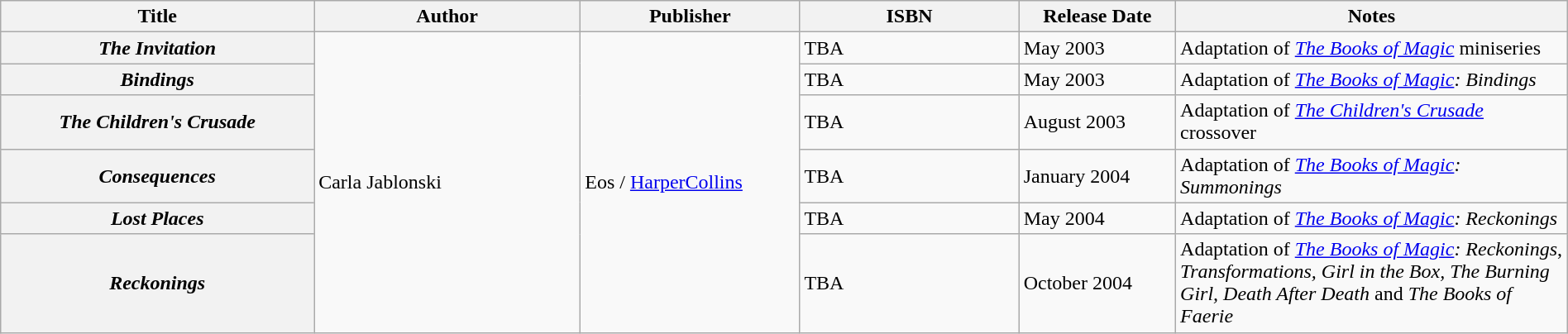<table class="wikitable" width=100%>
<tr>
<th width=20%>Title</th>
<th width=17%>Author</th>
<th width=14%>Publisher</th>
<th width=14%>ISBN</th>
<th width=10%>Release Date</th>
<th width=25%>Notes</th>
</tr>
<tr>
<th><em>The Invitation</em></th>
<td rowspan="6">Carla Jablonski</td>
<td rowspan="6">Eos / <a href='#'>HarperCollins</a></td>
<td>TBA</td>
<td>May 2003</td>
<td>Adaptation of <em><a href='#'>The Books of Magic</a></em> miniseries</td>
</tr>
<tr>
<th><em>Bindings</em></th>
<td>TBA</td>
<td>May 2003</td>
<td>Adaptation of <em><a href='#'>The Books of Magic</a>: Bindings</em></td>
</tr>
<tr>
<th><em>The Children's Crusade</em></th>
<td>TBA</td>
<td>August 2003</td>
<td>Adaptation of <a href='#'><em>The Children's Crusade</em></a> crossover</td>
</tr>
<tr>
<th><em>Consequences</em></th>
<td>TBA</td>
<td>January 2004</td>
<td>Adaptation of <em><a href='#'>The Books of Magic</a>: Summonings</em></td>
</tr>
<tr>
<th><em>Lost Places</em></th>
<td>TBA</td>
<td>May 2004</td>
<td>Adaptation of <em><a href='#'>The Books of Magic</a>: Reckonings</em></td>
</tr>
<tr>
<th><em>Reckonings</em></th>
<td>TBA</td>
<td>October 2004</td>
<td>Adaptation of <em><a href='#'>The Books of Magic</a>: Reckonings</em>, <em>Transformations, Girl in the Box, The Burning Girl, Death After Death</em> and <em>The Books of Faerie</em></td>
</tr>
</table>
